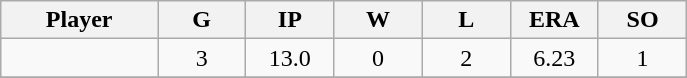<table class="wikitable sortable">
<tr>
<th bgcolor="#DDDDFF" width="16%">Player</th>
<th bgcolor="#DDDDFF" width="9%">G</th>
<th bgcolor="#DDDDFF" width="9%">IP</th>
<th bgcolor="#DDDDFF" width="9%">W</th>
<th bgcolor="#DDDDFF" width="9%">L</th>
<th bgcolor="#DDDDFF" width="9%">ERA</th>
<th bgcolor="#DDDDFF" width="9%">SO</th>
</tr>
<tr align="center">
<td></td>
<td>3</td>
<td>13.0</td>
<td>0</td>
<td>2</td>
<td>6.23</td>
<td>1</td>
</tr>
<tr align="center">
</tr>
</table>
